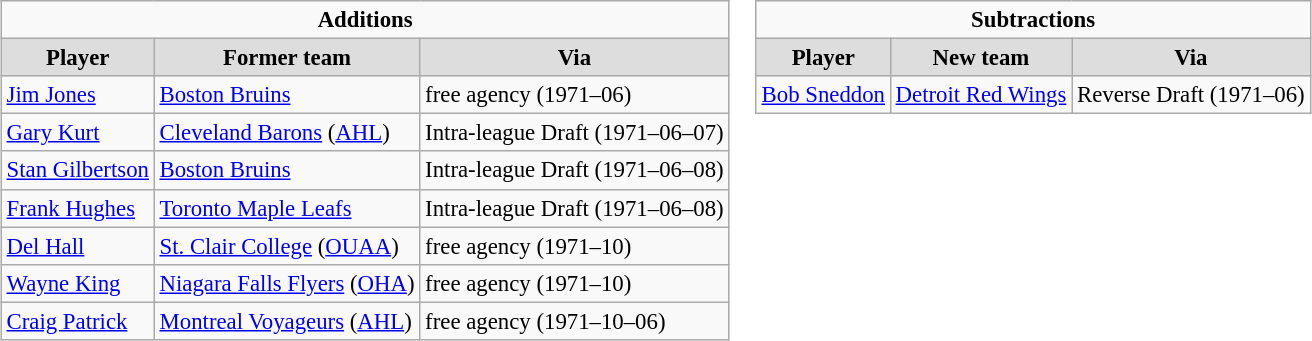<table cellspacing="0">
<tr>
<td valign="top"><br><table class="wikitable" style="font-size: 95%">
<tr>
<td colspan="10" align="center"><strong>Additions</strong></td>
</tr>
<tr align="center"  bgcolor="#dddddd">
<td><strong>Player</strong></td>
<td><strong>Former team</strong></td>
<td><strong>Via</strong></td>
</tr>
<tr>
<td><a href='#'>Jim Jones</a></td>
<td><a href='#'>Boston Bruins</a></td>
<td>free agency (1971–06)</td>
</tr>
<tr>
<td><a href='#'>Gary Kurt</a></td>
<td><a href='#'>Cleveland Barons</a> (<a href='#'>AHL</a>)</td>
<td>Intra-league Draft (1971–06–07)</td>
</tr>
<tr>
<td><a href='#'>Stan Gilbertson</a></td>
<td><a href='#'>Boston Bruins</a></td>
<td>Intra-league Draft (1971–06–08)</td>
</tr>
<tr>
<td><a href='#'>Frank Hughes</a></td>
<td><a href='#'>Toronto Maple Leafs</a></td>
<td>Intra-league Draft (1971–06–08)</td>
</tr>
<tr>
<td><a href='#'>Del Hall</a></td>
<td><a href='#'>St. Clair College</a> (<a href='#'>OUAA</a>)</td>
<td>free agency (1971–10)</td>
</tr>
<tr>
<td><a href='#'>Wayne King</a></td>
<td><a href='#'>Niagara Falls Flyers</a> (<a href='#'>OHA</a>)</td>
<td>free agency (1971–10)</td>
</tr>
<tr>
<td><a href='#'>Craig Patrick</a></td>
<td><a href='#'>Montreal Voyageurs</a> (<a href='#'>AHL</a>)</td>
<td>free agency (1971–10–06)</td>
</tr>
</table>
</td>
<td valign="top"><br><table class="wikitable" style="font-size: 95%">
<tr>
<td colspan="10" align="center"><strong>Subtractions</strong></td>
</tr>
<tr align="center"  bgcolor="#dddddd">
<td><strong>Player</strong></td>
<td><strong>New team</strong></td>
<td><strong>Via</strong></td>
</tr>
<tr>
<td><a href='#'>Bob Sneddon</a></td>
<td><a href='#'>Detroit Red Wings</a></td>
<td>Reverse Draft (1971–06)</td>
</tr>
</table>
</td>
</tr>
</table>
